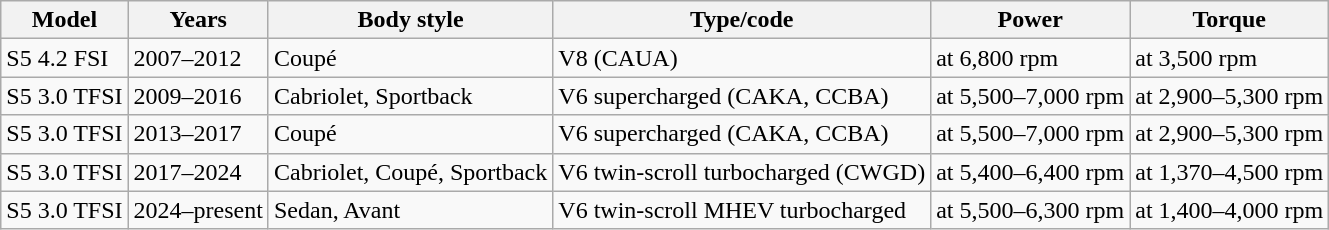<table class="wikitable">
<tr>
<th>Model</th>
<th>Years</th>
<th>Body style</th>
<th>Type/code</th>
<th>Power</th>
<th>Torque</th>
</tr>
<tr>
<td>S5 4.2 FSI</td>
<td>2007–2012</td>
<td>Coupé</td>
<td> V8 (CAUA)</td>
<td> at 6,800 rpm</td>
<td> at 3,500 rpm</td>
</tr>
<tr>
<td>S5 3.0 TFSI</td>
<td>2009–2016</td>
<td>Cabriolet, Sportback</td>
<td> V6 supercharged (CAKA, CCBA)</td>
<td> at 5,500–7,000 rpm</td>
<td> at 2,900–5,300 rpm</td>
</tr>
<tr>
<td>S5 3.0 TFSI</td>
<td>2013–2017</td>
<td>Coupé</td>
<td> V6 supercharged (CAKA, CCBA)</td>
<td> at 5,500–7,000 rpm</td>
<td> at 2,900–5,300 rpm</td>
</tr>
<tr>
<td>S5 3.0 TFSI</td>
<td>2017–2024</td>
<td>Cabriolet, Coupé, Sportback</td>
<td> V6 twin-scroll turbocharged (CWGD)</td>
<td> at 5,400–6,400 rpm</td>
<td> at 1,370–4,500 rpm</td>
</tr>
<tr>
<td>S5 3.0 TFSI</td>
<td>2024–present</td>
<td>Sedan, Avant</td>
<td> V6 twin-scroll MHEV turbocharged</td>
<td> at 5,500–6,300 rpm</td>
<td> at 1,400–4,000 rpm</td>
</tr>
</table>
